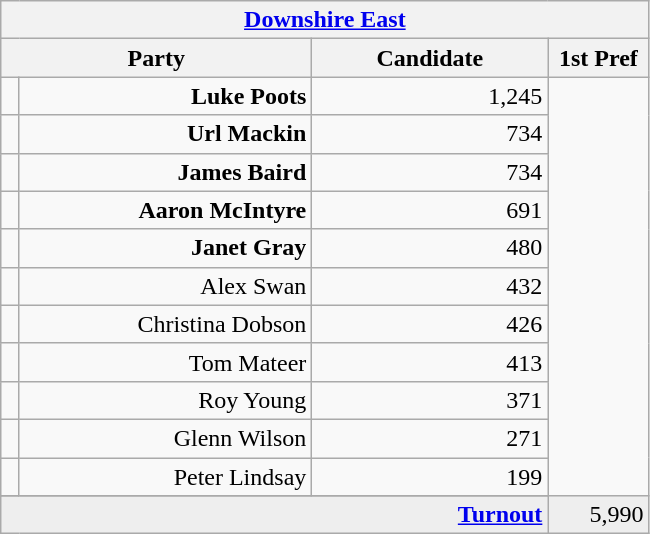<table class="wikitable">
<tr>
<th colspan="4" align="center"><a href='#'>Downshire East</a></th>
</tr>
<tr>
<th colspan="2" align="center" width=200>Party</th>
<th width=150>Candidate</th>
<th width=60>1st Pref</th>
</tr>
<tr>
<td></td>
<td align="right"><strong>Luke Poots</strong></td>
<td align="right">1,245</td>
</tr>
<tr>
<td></td>
<td align="right"><strong>Url Mackin</strong></td>
<td align="right">734</td>
</tr>
<tr>
<td></td>
<td align="right"><strong>James Baird</strong></td>
<td align="right">734</td>
</tr>
<tr>
<td></td>
<td align="right"><strong>Aaron McIntyre</strong></td>
<td align="right">691</td>
</tr>
<tr>
<td></td>
<td align="right"><strong>Janet Gray</strong></td>
<td align="right">480</td>
</tr>
<tr>
<td></td>
<td align="right">Alex Swan</td>
<td align="right">432</td>
</tr>
<tr>
<td></td>
<td align="right">Christina Dobson</td>
<td align="right">426</td>
</tr>
<tr>
<td></td>
<td align="right">Tom Mateer</td>
<td align="right">413</td>
</tr>
<tr>
<td></td>
<td align="right">Roy Young</td>
<td align="right">371</td>
</tr>
<tr>
<td></td>
<td align="right">Glenn Wilson</td>
<td align="right">271</td>
</tr>
<tr>
<td></td>
<td align="right">Peter Lindsay</td>
<td align="right">199</td>
</tr>
<tr>
</tr>
<tr bgcolor="EEEEEE">
<td colspan=3 align="right"><strong><a href='#'>Turnout</a></strong></td>
<td align="right">5,990</td>
</tr>
</table>
